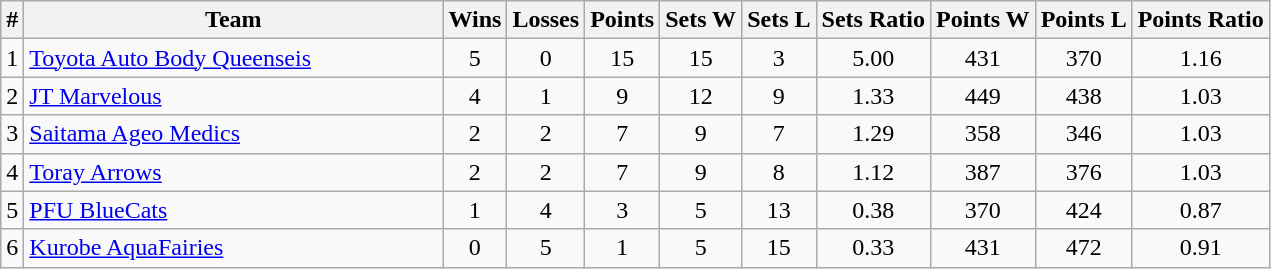<table class="wikitable" style="text-align: center;">
<tr>
<th>#</th>
<th>Team</th>
<th>Wins</th>
<th>Losses</th>
<th>Points</th>
<th>Sets W</th>
<th>Sets L</th>
<th>Sets Ratio</th>
<th>Points W</th>
<th>Points L</th>
<th>Points Ratio</th>
</tr>
<tr>
<td>1</td>
<td style="width: 17em; text-align: left;"><a href='#'>Toyota Auto Body Queenseis</a></td>
<td>5</td>
<td>0</td>
<td>15</td>
<td>15</td>
<td>3</td>
<td>5.00</td>
<td>431</td>
<td>370</td>
<td>1.16</td>
</tr>
<tr>
<td>2</td>
<td style="width: 17em; text-align: left;"><a href='#'>JT Marvelous</a></td>
<td>4</td>
<td>1</td>
<td>9</td>
<td>12</td>
<td>9</td>
<td>1.33</td>
<td>449</td>
<td>438</td>
<td>1.03</td>
</tr>
<tr>
<td>3</td>
<td style="width: 17em; text-align: left;"><a href='#'> Saitama Ageo Medics</a></td>
<td>2</td>
<td>2</td>
<td>7</td>
<td>9</td>
<td>7</td>
<td>1.29</td>
<td>358</td>
<td>346</td>
<td>1.03</td>
</tr>
<tr>
<td>4</td>
<td style="width: 17em; text-align: left;"><a href='#'>Toray Arrows</a></td>
<td>2</td>
<td>2</td>
<td>7</td>
<td>9</td>
<td>8</td>
<td>1.12</td>
<td>387</td>
<td>376</td>
<td>1.03</td>
</tr>
<tr>
<td>5</td>
<td style="width: 17em; text-align: left;"><a href='#'>PFU BlueCats</a></td>
<td>1</td>
<td>4</td>
<td>3</td>
<td>5</td>
<td>13</td>
<td>0.38</td>
<td>370</td>
<td>424</td>
<td>0.87</td>
</tr>
<tr>
<td>6</td>
<td style="width: 17em; text-align: left;"><a href='#'>Kurobe AquaFairies</a></td>
<td>0</td>
<td>5</td>
<td>1</td>
<td>5</td>
<td>15</td>
<td>0.33</td>
<td>431</td>
<td>472</td>
<td>0.91</td>
</tr>
</table>
